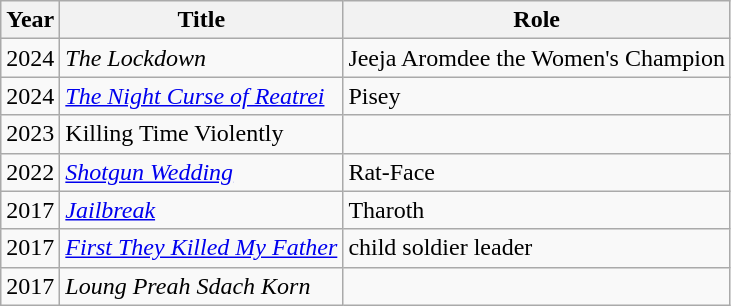<table class="wikitable sortable">
<tr>
<th>Year</th>
<th>Title</th>
<th>Role</th>
</tr>
<tr>
<td>2024</td>
<td><em>The Lockdown</em></td>
<td>Jeeja Aromdee the Women's Champion</td>
</tr>
<tr>
<td>2024</td>
<td><em><a href='#'>The Night Curse of Reatrei</a></em></td>
<td>Pisey</td>
</tr>
<tr>
<td>2023</td>
<td>Killing Time Violently</td>
<td></td>
</tr>
<tr>
<td>2022</td>
<td><em><a href='#'>Shotgun Wedding</a></em></td>
<td>Rat-Face</td>
</tr>
<tr>
<td>2017</td>
<td><em><a href='#'>Jailbreak</a></em></td>
<td>Tharoth</td>
</tr>
<tr>
<td>2017</td>
<td><em><a href='#'>First They Killed My Father</a></em></td>
<td>child soldier leader</td>
</tr>
<tr>
<td>2017</td>
<td><em>Loung Preah Sdach Korn</em></td>
<td></td>
</tr>
</table>
